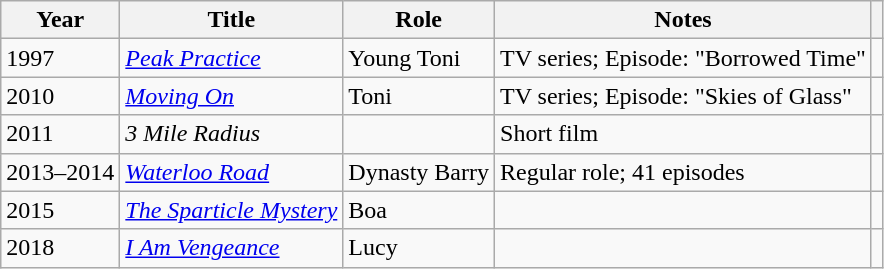<table class="wikitable">
<tr>
<th>Year</th>
<th>Title</th>
<th>Role</th>
<th>Notes</th>
<th></th>
</tr>
<tr>
<td>1997</td>
<td><em><a href='#'>Peak Practice</a></em></td>
<td>Young Toni</td>
<td>TV series; Episode: "Borrowed Time"</td>
<td></td>
</tr>
<tr>
<td>2010</td>
<td><em><a href='#'>Moving On</a></em></td>
<td>Toni</td>
<td>TV series; Episode: "Skies of Glass"</td>
<td></td>
</tr>
<tr>
<td>2011</td>
<td><em>3 Mile Radius</em></td>
<td></td>
<td>Short film</td>
<td></td>
</tr>
<tr>
<td>2013–2014</td>
<td><em><a href='#'>Waterloo Road</a></em></td>
<td>Dynasty Barry</td>
<td>Regular role; 41 episodes</td>
<td></td>
</tr>
<tr>
<td>2015</td>
<td><em><a href='#'>The Sparticle Mystery</a></em></td>
<td>Boa</td>
<td></td>
<td></td>
</tr>
<tr>
<td>2018</td>
<td><em><a href='#'>I Am Vengeance</a></em></td>
<td>Lucy</td>
<td></td>
<td></td>
</tr>
</table>
